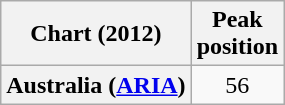<table class="wikitable plainrowheaders">
<tr>
<th scope="col">Chart (2012)</th>
<th scope="col">Peak<br> position</th>
</tr>
<tr>
<th scope="row">Australia (<a href='#'>ARIA</a>)</th>
<td align="center">56</td>
</tr>
</table>
